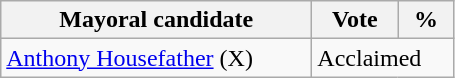<table class="wikitable">
<tr>
<th bgcolor="#DDDDFF" width="200px">Mayoral candidate</th>
<th bgcolor="#DDDDFF" width="50px">Vote</th>
<th bgcolor="#DDDDFF"  width="30px">%</th>
</tr>
<tr>
<td><a href='#'>Anthony Housefather</a> (X)</td>
<td colspan="2">Acclaimed</td>
</tr>
</table>
